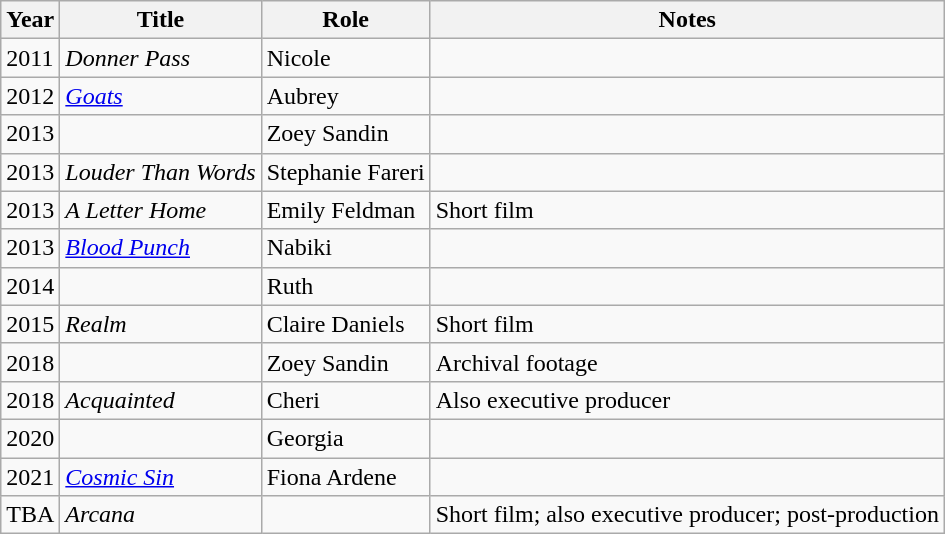<table class="wikitable sortable">
<tr>
<th>Year</th>
<th>Title</th>
<th>Role</th>
<th class="unsortable">Notes</th>
</tr>
<tr>
<td>2011</td>
<td><em>Donner Pass</em></td>
<td>Nicole</td>
<td></td>
</tr>
<tr>
<td>2012</td>
<td><em><a href='#'>Goats</a></em></td>
<td>Aubrey</td>
<td></td>
</tr>
<tr>
<td>2013</td>
<td><em></em></td>
<td>Zoey Sandin</td>
<td></td>
</tr>
<tr>
<td>2013</td>
<td><em>Louder Than Words</em></td>
<td>Stephanie Fareri</td>
<td></td>
</tr>
<tr>
<td>2013</td>
<td><em>A Letter Home</em></td>
<td>Emily Feldman</td>
<td>Short film</td>
</tr>
<tr>
<td>2013</td>
<td><em><a href='#'>Blood Punch</a></em></td>
<td>Nabiki</td>
<td></td>
</tr>
<tr>
<td>2014</td>
<td><em></em></td>
<td>Ruth</td>
<td></td>
</tr>
<tr>
<td>2015</td>
<td><em>Realm</em></td>
<td>Claire Daniels</td>
<td>Short film</td>
</tr>
<tr>
<td>2018</td>
<td><em></em></td>
<td>Zoey Sandin</td>
<td>Archival footage</td>
</tr>
<tr>
<td>2018</td>
<td><em>Acquainted</em></td>
<td>Cheri</td>
<td>Also executive producer<br></td>
</tr>
<tr>
<td>2020</td>
<td><em></em></td>
<td>Georgia</td>
<td></td>
</tr>
<tr>
<td>2021</td>
<td><em><a href='#'>Cosmic Sin</a></em></td>
<td>Fiona Ardene</td>
<td></td>
</tr>
<tr>
<td>TBA</td>
<td><em>Arcana</em></td>
<td></td>
<td>Short film; also executive producer; post-production</td>
</tr>
</table>
